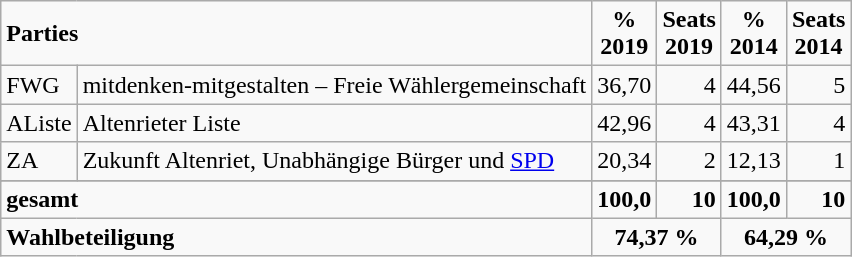<table class="wikitable">
<tr class="hintergrundfarbe5">
<td colspan="2"><strong>Parties</strong></td>
<td align="center"><strong>%<br>2019</strong></td>
<td align="center"><strong>Seats<br>2019</strong></td>
<td align="center"><strong>%<br>2014</strong></td>
<td align="Center"><strong>Seats<br>2014</strong></td>
</tr>
<tr --->
<td>FWG</td>
<td>mitdenken-mitgestalten – Freie Wählergemeinschaft</td>
<td align="right">36,70</td>
<td align="right">4</td>
<td align="right">44,56</td>
<td align="right">5</td>
</tr>
<tr --->
<td>AListe</td>
<td>Altenrieter Liste</td>
<td align="right">42,96</td>
<td align="right">4</td>
<td align="right">43,31</td>
<td align="right">4</td>
</tr>
<tr --->
<td>ZA</td>
<td>Zukunft Altenriet, Unabhängige Bürger und <a href='#'>SPD</a></td>
<td align="right">20,34</td>
<td align="right">2</td>
<td align="right">12,13</td>
<td align="right">1</td>
</tr>
<tr --->
</tr>
<tr -- class="hintergrundfarbe5">
<td colspan="2"><strong>gesamt</strong></td>
<td align="right"><strong>100,0</strong></td>
<td align="right"><strong>10</strong></td>
<td align="right"><strong>100,0</strong></td>
<td align="right"><strong>10</strong></td>
</tr>
<tr -- class="hintergrundfarbe5">
<td colspan="2"><strong>Wahlbeteiligung</strong></td>
<td colspan="2" align="center"><strong>74,37 %</strong></td>
<td colspan="2" align="center"><strong>64,29 %</strong></td>
</tr>
</table>
